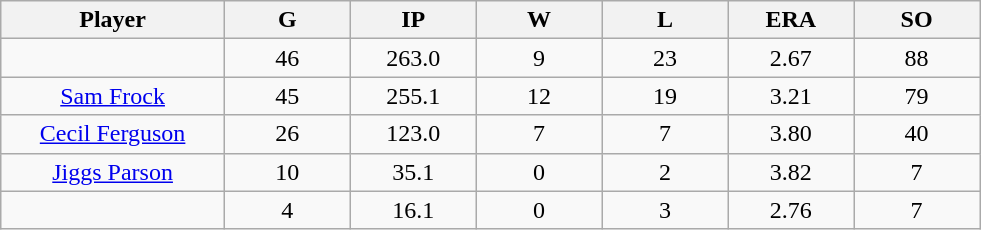<table class="wikitable sortable">
<tr>
<th bgcolor="#DDDDFF" width="16%">Player</th>
<th bgcolor="#DDDDFF" width="9%">G</th>
<th bgcolor="#DDDDFF" width="9%">IP</th>
<th bgcolor="#DDDDFF" width="9%">W</th>
<th bgcolor="#DDDDFF" width="9%">L</th>
<th bgcolor="#DDDDFF" width="9%">ERA</th>
<th bgcolor="#DDDDFF" width="9%">SO</th>
</tr>
<tr align="center">
<td></td>
<td>46</td>
<td>263.0</td>
<td>9</td>
<td>23</td>
<td>2.67</td>
<td>88</td>
</tr>
<tr align="center">
<td><a href='#'>Sam Frock</a></td>
<td>45</td>
<td>255.1</td>
<td>12</td>
<td>19</td>
<td>3.21</td>
<td>79</td>
</tr>
<tr align=center>
<td><a href='#'>Cecil Ferguson</a></td>
<td>26</td>
<td>123.0</td>
<td>7</td>
<td>7</td>
<td>3.80</td>
<td>40</td>
</tr>
<tr align=center>
<td><a href='#'>Jiggs Parson</a></td>
<td>10</td>
<td>35.1</td>
<td>0</td>
<td>2</td>
<td>3.82</td>
<td>7</td>
</tr>
<tr align=center>
<td></td>
<td>4</td>
<td>16.1</td>
<td>0</td>
<td>3</td>
<td>2.76</td>
<td>7</td>
</tr>
</table>
